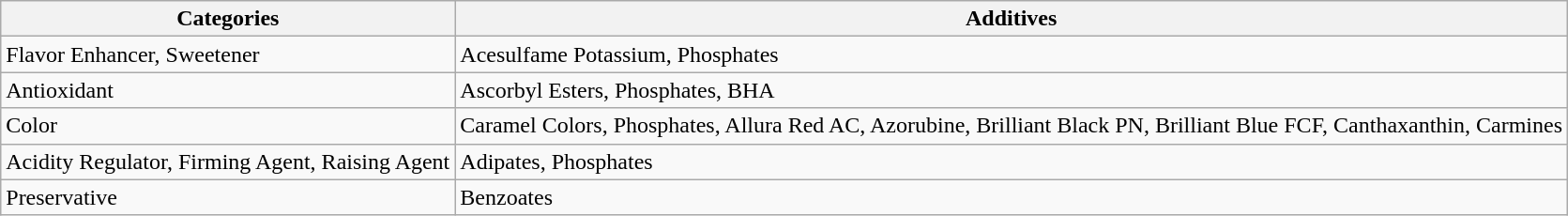<table class="wikitable">
<tr>
<th>Categories</th>
<th>Additives</th>
</tr>
<tr>
<td>Flavor Enhancer, Sweetener</td>
<td>Acesulfame Potassium, Phosphates</td>
</tr>
<tr>
<td>Antioxidant</td>
<td>Ascorbyl Esters, Phosphates, BHA</td>
</tr>
<tr>
<td>Color</td>
<td>Caramel Colors, Phosphates, Allura Red AC, Azorubine, Brilliant Black PN, Brilliant Blue FCF, Canthaxanthin, Carmines</td>
</tr>
<tr>
<td>Acidity Regulator, Firming Agent, Raising Agent</td>
<td>Adipates, Phosphates</td>
</tr>
<tr>
<td>Preservative</td>
<td>Benzoates</td>
</tr>
</table>
